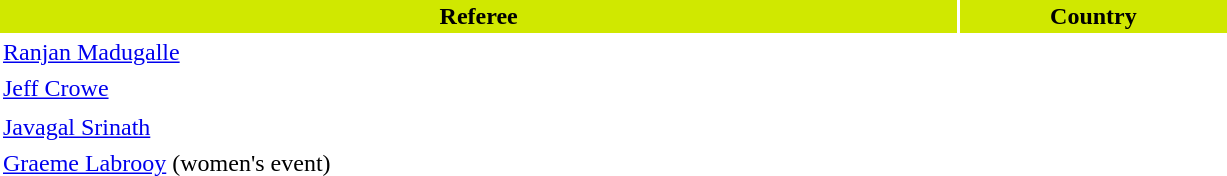<table border="0" cellspacing="2" cellpadding="2" width="65%">
<tr bgcolor=#D0E8KK>
<th width 5%>Referee</th>
<th width 5%>Country</th>
</tr>
<tr>
<td align=left><a href='#'>Ranjan Madugalle</a></td>
<td align=left></td>
</tr>
<tr>
<td align=left><a href='#'>Jeff Crowe</a></td>
<td align=left></td>
</tr>
<tr>
</tr>
<tr>
<td align=left><a href='#'>Javagal Srinath</a></td>
<td align=left></td>
</tr>
<tr>
<td align=left><a href='#'>Graeme Labrooy</a> (women's event)</td>
<td align=left></td>
</tr>
</table>
